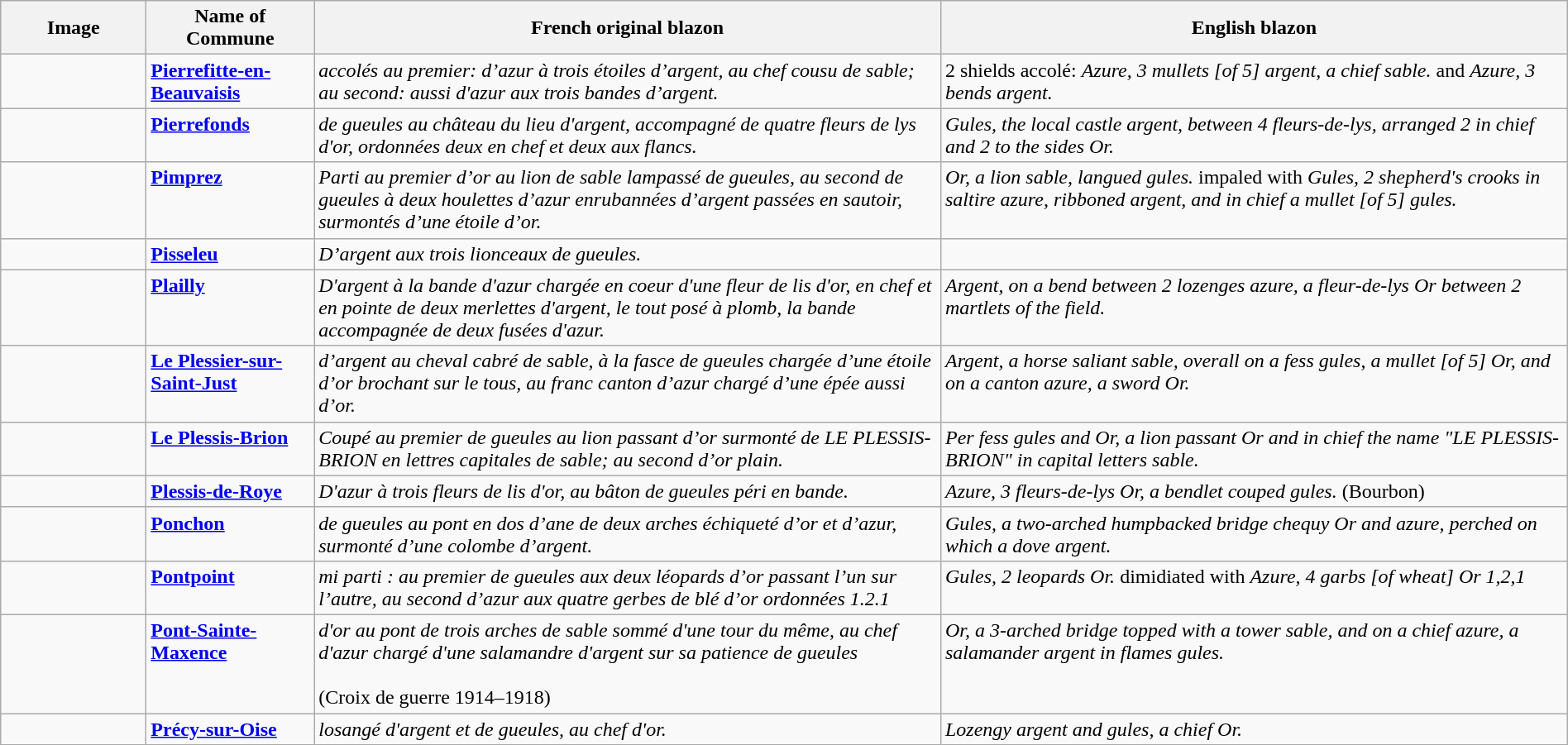<table class="wikitable" width="100%">
<tr>
<th width="110">Image</th>
<th>Name of Commune</th>
<th width="40%">French original blazon</th>
<th width="40%">English blazon</th>
</tr>
<tr valign=top>
<td align=center><br></td>
<td><strong><a href='#'>Pierrefitte-en-Beauvaisis</a></strong></td>
<td><em>accolés au premier: d’azur à trois étoiles d’argent, au chef cousu de sable; au second: aussi d'azur aux trois bandes d’argent.</em></td>
<td>2 shields accolé: <em>Azure, 3 mullets [of 5] argent, a chief sable.</em> and <em>Azure, 3 bends argent.</em></td>
</tr>
<tr valign=top>
<td align=center></td>
<td><strong><a href='#'>Pierrefonds</a></strong></td>
<td><em>de gueules au château du lieu d'argent, accompagné de quatre fleurs de lys d'or, ordonnées deux en chef et deux aux flancs.</em></td>
<td><em>Gules, the local castle argent, between 4 fleurs-de-lys, arranged 2 in chief and 2 to the sides Or.</em></td>
</tr>
<tr valign=top>
<td align=center><br></td>
<td><strong><a href='#'>Pimprez</a></strong></td>
<td><em>Parti au premier d’or au lion de sable lampassé de gueules, au second de gueules à deux houlettes d’azur enrubannées d’argent passées en sautoir, surmontés d’une étoile d’or.</em></td>
<td><em>Or, a lion sable, langued gules.</em> impaled with <em>Gules, 2 shepherd's crooks in saltire azure, ribboned argent, and in chief a mullet [of 5] gules.</em></td>
</tr>
<tr valign=top>
<td align=center><br></td>
<td><strong><a href='#'>Pisseleu</a></strong></td>
<td><em>D’argent aux trois lionceaux de gueules.</em></td>
<td></td>
</tr>
<tr valign=top>
<td align=center><br></td>
<td><strong><a href='#'>Plailly</a></strong></td>
<td><em>D'argent à la bande d'azur chargée en coeur d'une fleur de lis d'or, en chef et en pointe de deux merlettes d'argent, le tout posé à plomb, la bande accompagnée de deux fusées d'azur.</em> </td>
<td><em>Argent, on a bend between 2 lozenges azure, a fleur-de-lys Or between 2 martlets of the field.</em></td>
</tr>
<tr valign=top>
<td align=center><br></td>
<td><strong><a href='#'>Le Plessier-sur-Saint-Just</a></strong></td>
<td><em>d’argent au cheval cabré de sable, à la fasce de gueules chargée d’une étoile d’or brochant sur le tous, au franc canton d’azur chargé d’une épée aussi d’or.</em></td>
<td><em>Argent, a horse saliant sable, overall on a fess gules, a mullet [of 5] Or, and on a canton azure, a sword Or.</em></td>
</tr>
<tr valign=top>
<td align=center><br></td>
<td><strong><a href='#'>Le Plessis-Brion</a></strong></td>
<td><em>Coupé au premier de gueules au lion passant d’or surmonté de LE PLESSIS-BRION en lettres capitales de sable; au second d’or plain.</em></td>
<td><em>Per fess gules and Or, a lion passant Or and in chief the name "LE PLESSIS-BRION" in capital letters sable.</em></td>
</tr>
<tr valign=top>
<td align=center></td>
<td><strong><a href='#'>Plessis-de-Roye</a></strong></td>
<td><em>D'azur à trois fleurs de lis d'or, au bâton de gueules péri en bande.</em></td>
<td><em>Azure, 3 fleurs-de-lys Or, a bendlet couped gules.</em> (Bourbon)</td>
</tr>
<tr valign=top>
<td align=center><br></td>
<td><strong><a href='#'>Ponchon</a></strong></td>
<td><em>de gueules au pont en dos d’ane de deux arches échiqueté d’or et d’azur, surmonté d’une colombe d’argent.</em></td>
<td><em>Gules, a two-arched humpbacked bridge chequy Or and azure, perched on which a dove argent.</em></td>
</tr>
<tr valign=top>
<td align=center><br></td>
<td><strong><a href='#'>Pontpoint</a></strong></td>
<td><em>mi parti : au premier de gueules aux deux léopards d’or passant l’un sur l’autre, au second d’azur aux quatre gerbes de blé d’or ordonnées 1.2.1</em></td>
<td><em>Gules, 2 leopards Or.</em> dimidiated with <em>Azure, 4 garbs [of wheat] Or 1,2,1</em></td>
</tr>
<tr valign=top>
<td align=center></td>
<td><strong><a href='#'>Pont-Sainte-Maxence</a></strong></td>
<td><em>d'or au pont de trois arches de sable sommé d'une tour du même, au chef d'azur chargé d'une salamandre d'argent sur sa patience de gueules</em> <br><br>(Croix de guerre 1914–1918)</td>
<td><em>Or, a 3-arched bridge topped with a tower sable, and on a chief azure, a salamander argent in flames gules.</em></td>
</tr>
<tr valign=top>
<td align=center></td>
<td><strong><a href='#'>Précy-sur-Oise</a></strong></td>
<td><em>losangé d'argent et de gueules, au chef d'or.</em></td>
<td><em>Lozengy argent and gules, a chief Or.</em></td>
</tr>
</table>
